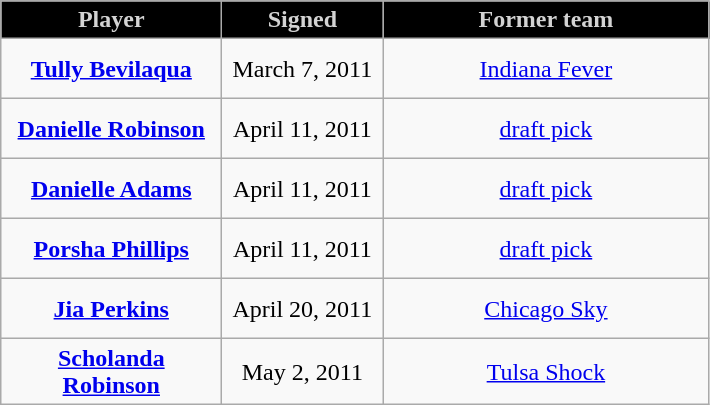<table class="wikitable" style="text-align: center">
<tr align="center" bgcolor="#dddddd">
<td style="background:#000000;color:#D3D3D3; width:140px"><strong>Player</strong></td>
<td style="background:#000000;color:#D3D3D3; width:100px"><strong>Signed</strong></td>
<td style="background:#000000;color:#D3D3D3; width:210px"><strong>Former team</strong></td>
</tr>
<tr style="height:40px">
<td><strong><a href='#'>Tully Bevilaqua</a></strong></td>
<td>March 7, 2011</td>
<td><a href='#'>Indiana Fever</a></td>
</tr>
<tr style="height:40px">
<td><strong><a href='#'>Danielle Robinson</a></strong></td>
<td>April 11, 2011</td>
<td><a href='#'>draft pick</a></td>
</tr>
<tr style="height:40px">
<td><strong><a href='#'>Danielle Adams</a></strong></td>
<td>April 11, 2011</td>
<td><a href='#'>draft pick</a></td>
</tr>
<tr style="height:40px">
<td><strong><a href='#'>Porsha Phillips</a></strong></td>
<td>April 11, 2011</td>
<td><a href='#'>draft pick</a></td>
</tr>
<tr style="height:40px">
<td><strong><a href='#'>Jia Perkins</a></strong></td>
<td>April 20, 2011</td>
<td><a href='#'>Chicago Sky</a></td>
</tr>
<tr style="height:40px">
<td><strong><a href='#'>Scholanda Robinson</a></strong></td>
<td>May 2, 2011</td>
<td><a href='#'>Tulsa Shock</a></td>
</tr>
</table>
